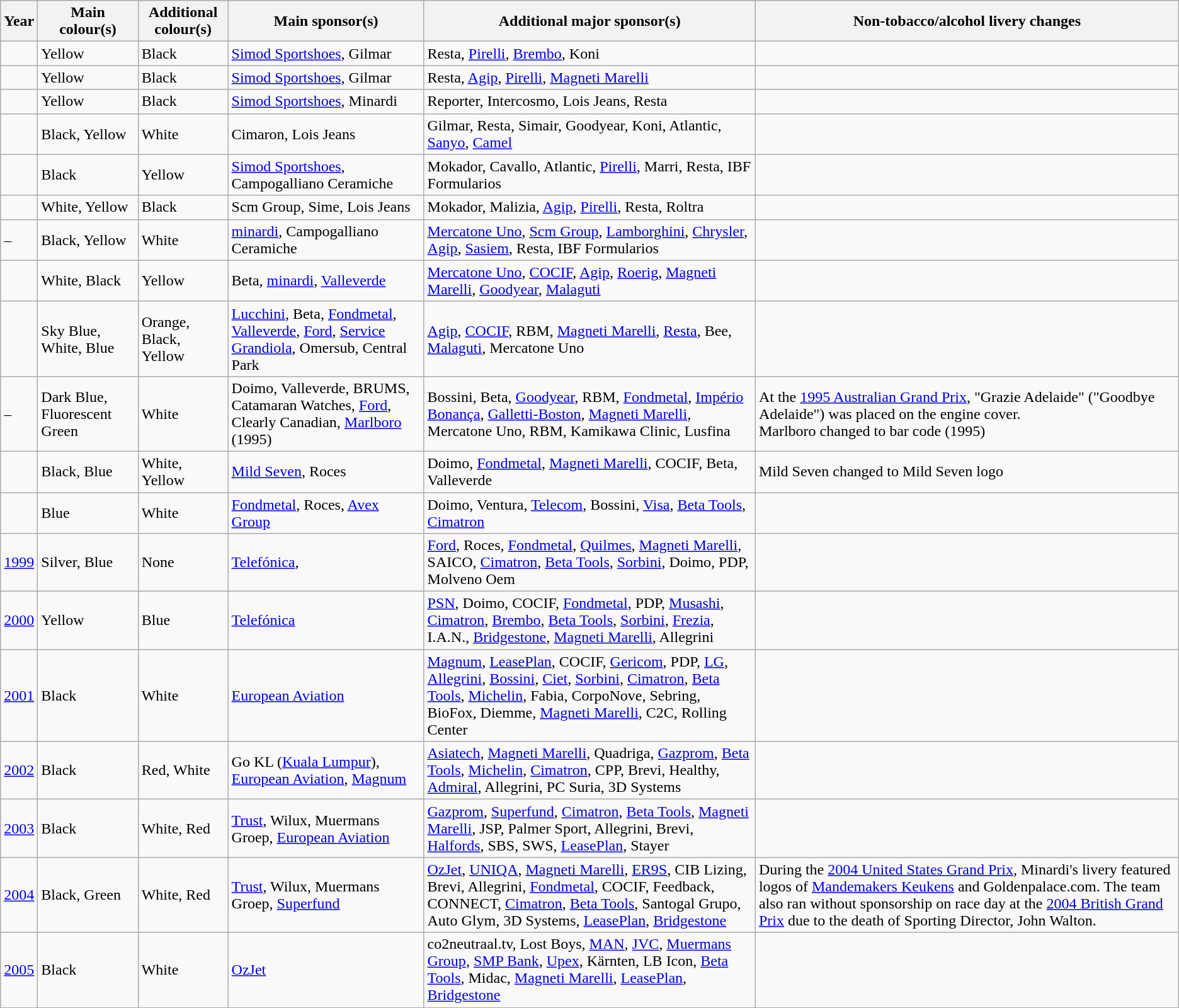<table class="wikitable">
<tr>
<th>Year</th>
<th>Main colour(s)</th>
<th>Additional colour(s)</th>
<th>Main sponsor(s)</th>
<th>Additional major sponsor(s)</th>
<th>Non-tobacco/alcohol livery changes</th>
</tr>
<tr>
<td></td>
<td>Yellow</td>
<td>Black</td>
<td><a href='#'>Simod Sportshoes</a>, Gilmar</td>
<td>Resta, <a href='#'>Pirelli</a>, <a href='#'>Brembo</a>, Koni</td>
<td></td>
</tr>
<tr>
<td></td>
<td>Yellow</td>
<td>Black</td>
<td><a href='#'>Simod Sportshoes</a>, Gilmar</td>
<td>Resta, <a href='#'>Agip</a>, <a href='#'>Pirelli</a>, <a href='#'>Magneti Marelli</a></td>
<td></td>
</tr>
<tr>
<td></td>
<td>Yellow</td>
<td>Black</td>
<td><a href='#'>Simod Sportshoes</a>, Minardi</td>
<td>Reporter, Intercosmo, Lois Jeans, Resta</td>
<td></td>
</tr>
<tr>
<td></td>
<td>Black, Yellow</td>
<td>White</td>
<td>Cimaron, Lois Jeans</td>
<td>Gilmar, Resta, Simair, Goodyear, Koni, Atlantic, <a href='#'>Sanyo</a>, <a href='#'>Camel</a></td>
<td></td>
</tr>
<tr>
<td></td>
<td>Black</td>
<td>Yellow</td>
<td><a href='#'>Simod Sportshoes</a>, Campogalliano Ceramiche</td>
<td>Mokador, Cavallo, Atlantic, <a href='#'>Pirelli</a>, Marri, Resta, IBF Formularios</td>
<td></td>
</tr>
<tr>
<td></td>
<td>White, Yellow</td>
<td>Black</td>
<td>Scm Group, Sime, Lois Jeans</td>
<td>Mokador, Malizia, <a href='#'>Agip</a>, <a href='#'>Pirelli</a>, Resta, Roltra</td>
<td></td>
</tr>
<tr>
<td>–</td>
<td>Black, Yellow</td>
<td>White</td>
<td><a href='#'>minardi</a>, Campogalliano Ceramiche</td>
<td><a href='#'>Mercatone Uno</a>, <a href='#'>Scm Group</a>, <a href='#'>Lamborghini</a>, <a href='#'>Chrysler</a>, <a href='#'>Agip</a>, <a href='#'>Sasiem</a>, Resta, IBF Formularios</td>
<td></td>
</tr>
<tr>
<td></td>
<td>White, Black</td>
<td>Yellow</td>
<td>Beta, <a href='#'>minardi</a>, <a href='#'>Valleverde</a></td>
<td><a href='#'>Mercatone Uno</a>, <a href='#'>COCIF</a>, <a href='#'>Agip</a>, <a href='#'>Roerig</a>, <a href='#'>Magneti Marelli</a>, <a href='#'>Goodyear</a>, <a href='#'>Malaguti</a></td>
<td></td>
</tr>
<tr>
<td></td>
<td>Sky Blue, White, Blue</td>
<td>Orange, Black, Yellow</td>
<td><a href='#'>Lucchini</a>, Beta, <a href='#'>Fondmetal</a>, <a href='#'>Valleverde</a>, <a href='#'>Ford</a>, <a href='#'>Service Grandiola</a>, Omersub, Central Park</td>
<td><a href='#'>Agip</a>, <a href='#'>COCIF</a>, RBM, <a href='#'>Magneti Marelli</a>, <a href='#'>Resta</a>, Bee, <a href='#'>Malaguti</a>, Mercatone Uno</td>
<td></td>
</tr>
<tr>
<td>–</td>
<td>Dark Blue, Fluorescent Green</td>
<td>White</td>
<td>Doimo, Valleverde, BRUMS, Catamaran Watches, <a href='#'>Ford</a>, Clearly Canadian, <a href='#'>Marlboro</a> (1995)</td>
<td>Bossini, Beta, <a href='#'>Goodyear</a>, RBM, <a href='#'>Fondmetal</a>, <a href='#'>Império Bonança</a>, <a href='#'>Galletti-Boston</a>, <a href='#'>Magneti Marelli</a>, Mercatone Uno, RBM, Kamikawa Clinic, Lusfina</td>
<td>At the <a href='#'>1995 Australian Grand Prix</a>, "Grazie Adelaide" ("Goodbye Adelaide") was placed on the engine cover.<br>Marlboro changed to bar code (1995)</td>
</tr>
<tr>
<td></td>
<td>Black, Blue</td>
<td>White, Yellow</td>
<td><a href='#'>Mild Seven</a>, Roces</td>
<td>Doimo, <a href='#'>Fondmetal</a>, <a href='#'>Magneti Marelli</a>, COCIF, Beta, Valleverde</td>
<td>Mild Seven changed to Mild Seven logo</td>
</tr>
<tr>
<td></td>
<td>Blue</td>
<td>White</td>
<td><a href='#'>Fondmetal</a>, Roces, <a href='#'>Avex Group</a></td>
<td>Doimo, Ventura, <a href='#'>Telecom</a>, Bossini, <a href='#'>Visa</a>, <a href='#'>Beta Tools</a>, <a href='#'>Cimatron</a></td>
<td></td>
</tr>
<tr>
<td><a href='#'>1999</a></td>
<td>Silver, Blue</td>
<td>None</td>
<td><a href='#'>Telefónica</a>,</td>
<td><a href='#'>Ford</a>, Roces, <a href='#'>Fondmetal</a>, <a href='#'>Quilmes</a>, <a href='#'>Magneti Marelli</a>, SAICO, <a href='#'>Cimatron</a>, <a href='#'>Beta Tools</a>, <a href='#'>Sorbini</a>, Doimo, PDP, Molveno Oem</td>
<td></td>
</tr>
<tr>
<td><a href='#'>2000</a></td>
<td>Yellow</td>
<td>Blue</td>
<td><a href='#'>Telefónica</a></td>
<td><a href='#'>PSN</a>, Doimo, COCIF, <a href='#'>Fondmetal</a>, PDP, <a href='#'>Musashi</a>, <a href='#'>Cimatron</a>, <a href='#'>Brembo</a>, <a href='#'>Beta Tools</a>, <a href='#'>Sorbini</a>, <a href='#'>Frezia</a>, I.A.N., <a href='#'>Bridgestone</a>, <a href='#'>Magneti Marelli</a>, Allegrini</td>
<td></td>
</tr>
<tr>
<td><a href='#'>2001</a></td>
<td>Black</td>
<td>White</td>
<td><a href='#'>European Aviation</a></td>
<td><a href='#'>Magnum</a>, <a href='#'>LeasePlan</a>, COCIF, <a href='#'>Gericom</a>, PDP, <a href='#'>LG</a>, <a href='#'>Allegrini</a>, <a href='#'>Bossini</a>, <a href='#'>Ciet</a>, <a href='#'>Sorbini</a>, <a href='#'>Cimatron</a>, <a href='#'>Beta Tools</a>, <a href='#'>Michelin</a>, Fabia, CorpoNove, Sebring, BioFox, Diemme, <a href='#'>Magneti Marelli</a>, C2C, Rolling Center</td>
<td></td>
</tr>
<tr>
<td><a href='#'>2002</a></td>
<td>Black</td>
<td>Red, White</td>
<td>Go KL (<a href='#'>Kuala Lumpur</a>), <a href='#'>European Aviation</a>, <a href='#'>Magnum</a></td>
<td><a href='#'>Asiatech</a>, <a href='#'>Magneti Marelli</a>, Quadriga, <a href='#'>Gazprom</a>, <a href='#'>Beta Tools</a>, <a href='#'>Michelin</a>, <a href='#'>Cimatron</a>, CPP, Brevi, Healthy, <a href='#'>Admiral</a>, Allegrini, PC Suria, 3D Systems</td>
<td></td>
</tr>
<tr>
<td><a href='#'>2003</a></td>
<td>Black</td>
<td>White, Red</td>
<td><a href='#'>Trust</a>, Wilux, Muermans Groep, <a href='#'>European Aviation</a></td>
<td><a href='#'>Gazprom</a>, <a href='#'>Superfund</a>, <a href='#'>Cimatron</a>, <a href='#'>Beta Tools</a>, <a href='#'>Magneti Marelli</a>, JSP, Palmer Sport, Allegrini, Brevi, <a href='#'>Halfords</a>, SBS, SWS, <a href='#'>LeasePlan</a>, Stayer</td>
<td></td>
</tr>
<tr>
<td><a href='#'>2004</a></td>
<td>Black, Green</td>
<td>White, Red</td>
<td><a href='#'>Trust</a>, Wilux, Muermans Groep, <a href='#'>Superfund</a></td>
<td><a href='#'>OzJet</a>, <a href='#'>UNIQA</a>, <a href='#'>Magneti Marelli</a>, <a href='#'>ER9S</a>, CIB Lizing, Brevi, Allegrini, <a href='#'>Fondmetal</a>, COCIF, Feedback, CONNECT, <a href='#'>Cimatron</a>, <a href='#'>Beta Tools</a>, Santogal Grupo, Auto Glym, 3D Systems, <a href='#'>LeasePlan</a>, <a href='#'>Bridgestone</a></td>
<td>During the <a href='#'>2004 United States Grand Prix</a>, Minardi's livery featured logos of <a href='#'>Mandemakers Keukens</a> and Goldenpalace.com. The team also ran without sponsorship on race day at the <a href='#'>2004 British Grand Prix</a> due to the death of Sporting Director, John Walton.</td>
</tr>
<tr>
<td><a href='#'>2005</a></td>
<td>Black</td>
<td>White</td>
<td><a href='#'>OzJet</a></td>
<td>co2neutraal.tv, Lost Boys, <a href='#'>MAN</a>, <a href='#'>JVC</a>, <a href='#'>Muermans Group</a>, <a href='#'>SMP Bank</a>, <a href='#'>Upex</a>, Kärnten, LB Icon, <a href='#'>Beta Tools</a>, Midac, <a href='#'>Magneti Marelli</a>, <a href='#'>LeasePlan</a>, <a href='#'>Bridgestone</a></td>
<td></td>
</tr>
</table>
